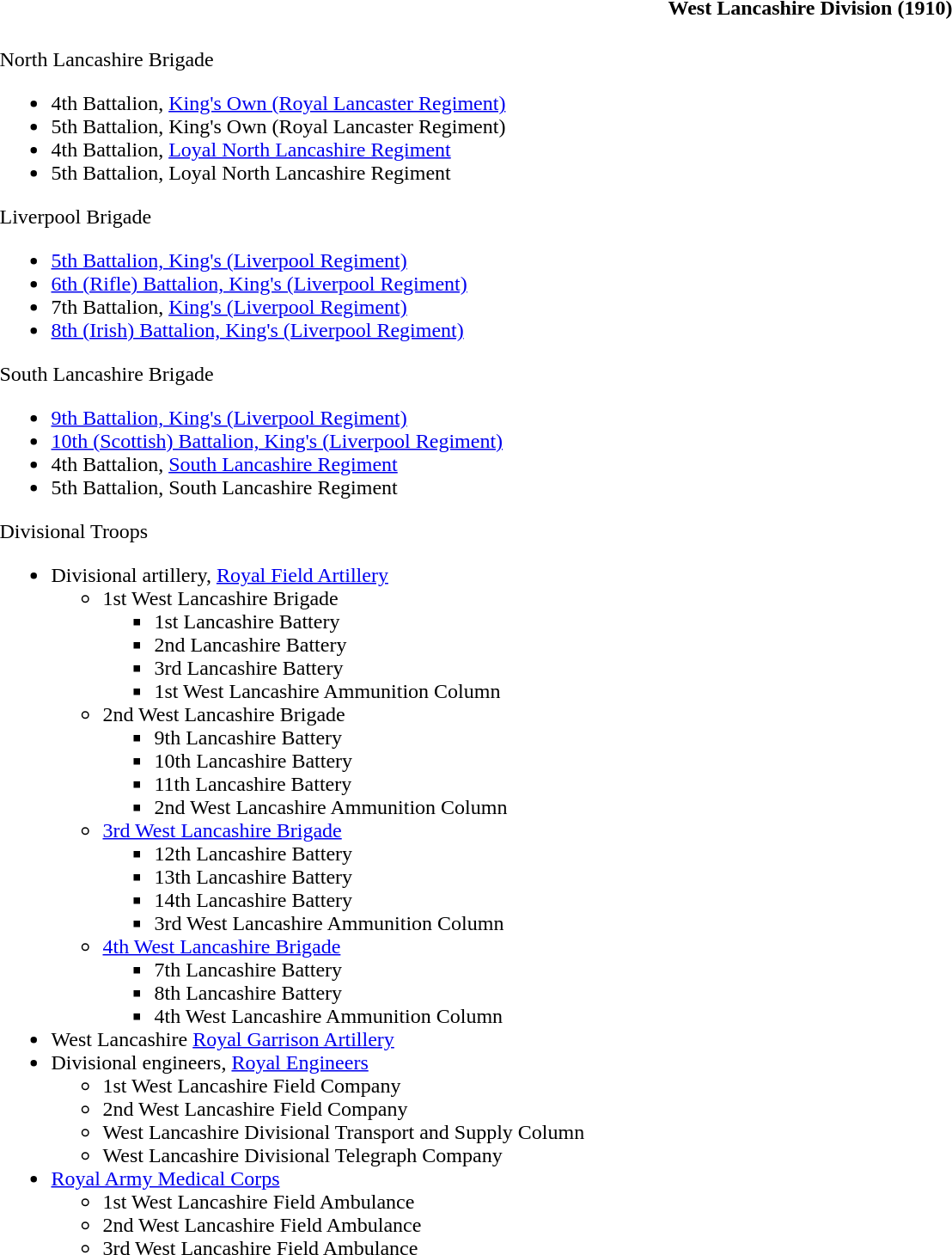<table class="toccolours collapsible collapsed" style="width:100%; background:transparent;">
<tr>
<th colspan=>West Lancashire Division (1910)</th>
</tr>
<tr>
<td colspan="2"><br>North Lancashire Brigade<ul><li>4th Battalion, <a href='#'>King's Own (Royal Lancaster Regiment)</a></li><li>5th Battalion, King's Own (Royal Lancaster Regiment)</li><li>4th Battalion, <a href='#'>Loyal North Lancashire Regiment</a></li><li>5th Battalion, Loyal North Lancashire Regiment</li></ul>Liverpool Brigade<ul><li><a href='#'>5th Battalion, King's (Liverpool Regiment)</a></li><li><a href='#'>6th (Rifle) Battalion, King's (Liverpool Regiment)</a></li><li>7th Battalion, <a href='#'>King's (Liverpool Regiment)</a></li><li><a href='#'>8th (Irish) Battalion, King's (Liverpool Regiment)</a></li></ul>South Lancashire Brigade<ul><li><a href='#'>9th Battalion, King's (Liverpool Regiment)</a></li><li><a href='#'>10th (Scottish) Battalion, King's (Liverpool Regiment)</a></li><li>4th Battalion, <a href='#'>South Lancashire Regiment</a></li><li>5th Battalion, South Lancashire Regiment</li></ul>Divisional Troops<ul><li>Divisional artillery, <a href='#'>Royal Field Artillery</a><ul><li>1st West Lancashire Brigade<ul><li>1st Lancashire Battery</li><li>2nd Lancashire Battery</li><li>3rd Lancashire Battery</li><li>1st West Lancashire Ammunition Column</li></ul></li><li>2nd West Lancashire Brigade<ul><li>9th Lancashire Battery</li><li>10th Lancashire Battery</li><li>11th Lancashire Battery</li><li>2nd West Lancashire Ammunition Column</li></ul></li><li><a href='#'>3rd West Lancashire Brigade</a><ul><li>12th Lancashire Battery</li><li>13th Lancashire Battery</li><li>14th Lancashire Battery</li><li>3rd West Lancashire Ammunition Column</li></ul></li><li><a href='#'>4th West Lancashire Brigade</a><ul><li>7th Lancashire Battery</li><li>8th Lancashire Battery</li><li>4th West Lancashire Ammunition Column</li></ul></li></ul></li><li>West Lancashire <a href='#'>Royal Garrison Artillery</a></li><li>Divisional engineers, <a href='#'>Royal Engineers</a><ul><li>1st West Lancashire Field Company</li><li>2nd West Lancashire Field Company</li><li>West Lancashire Divisional Transport and Supply Column</li><li>West Lancashire Divisional Telegraph Company</li></ul></li><li><a href='#'>Royal Army Medical Corps</a><ul><li>1st West Lancashire Field Ambulance</li><li>2nd West Lancashire Field Ambulance</li><li>3rd West Lancashire Field Ambulance</li></ul></li></ul></td>
</tr>
</table>
